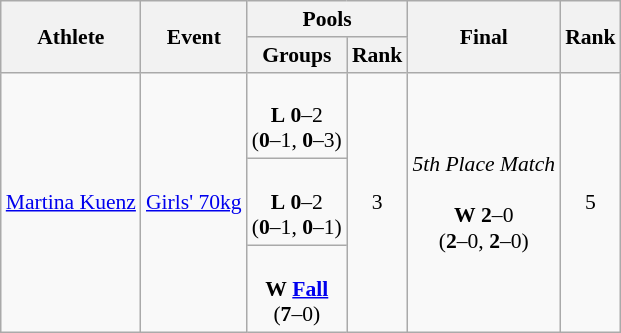<table class="wikitable" style="text-align:left; font-size:90%">
<tr>
<th rowspan="2">Athlete</th>
<th rowspan="2">Event</th>
<th colspan="2">Pools</th>
<th rowspan="2">Final</th>
<th rowspan="2">Rank</th>
</tr>
<tr>
<th>Groups</th>
<th>Rank</th>
</tr>
<tr>
<td rowspan="3"><a href='#'>Martina Kuenz</a></td>
<td rowspan="3"><a href='#'>Girls' 70kg</a></td>
<td align=center><br><strong>L</strong> <strong>0</strong>–2<br>(<strong>0</strong>–1, <strong>0</strong>–3)</td>
<td rowspan="3" align=center>3</td>
<td align=center rowspan=3><em>5th Place Match</em><br><br><strong>W</strong> <strong>2</strong>–0<br>(<strong>2</strong>–0, <strong>2</strong>–0)</td>
<td rowspan="3" align="center">5</td>
</tr>
<tr>
<td align=center><br><strong>L</strong> <strong>0</strong>–2<br>(<strong>0</strong>–1, <strong>0</strong>–1)</td>
</tr>
<tr>
<td align=center><br><strong>W</strong> <strong><a href='#'>Fall</a></strong><br>(<strong>7</strong>–0)</td>
</tr>
</table>
